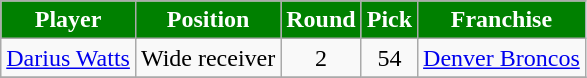<table class="wikitable">
<tr align="center">
<th style="background:green;color:#FFFFFF;">Player</th>
<th style="background:green;color:#FFFFFF;">Position</th>
<th style="background:green;color:#FFFFFF;">Round</th>
<th style="background:green;color:#FFFFFF;">Pick</th>
<th style="background:green;color:#FFFFFF;">Franchise</th>
</tr>
<tr align="center" bgcolor="">
<td><a href='#'>Darius Watts</a></td>
<td>Wide receiver</td>
<td>2</td>
<td>54</td>
<td><a href='#'>Denver Broncos</a></td>
</tr>
<tr align="center" bgcolor="">
</tr>
</table>
